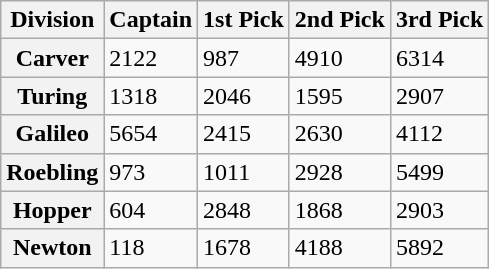<table class="wikitable">
<tr>
<th>Division</th>
<th>Captain</th>
<th>1st Pick</th>
<th>2nd Pick</th>
<th>3rd Pick</th>
</tr>
<tr>
<th>Carver</th>
<td>2122</td>
<td>987</td>
<td>4910</td>
<td>6314</td>
</tr>
<tr>
<th>Turing</th>
<td>1318</td>
<td>2046</td>
<td>1595</td>
<td>2907</td>
</tr>
<tr>
<th>Galileo</th>
<td>5654</td>
<td>2415</td>
<td>2630</td>
<td>4112</td>
</tr>
<tr>
<th>Roebling</th>
<td>973</td>
<td>1011</td>
<td>2928</td>
<td>5499</td>
</tr>
<tr>
<th>Hopper</th>
<td>604</td>
<td>2848</td>
<td>1868</td>
<td>2903</td>
</tr>
<tr>
<th>Newton</th>
<td>118</td>
<td>1678</td>
<td>4188</td>
<td>5892</td>
</tr>
</table>
